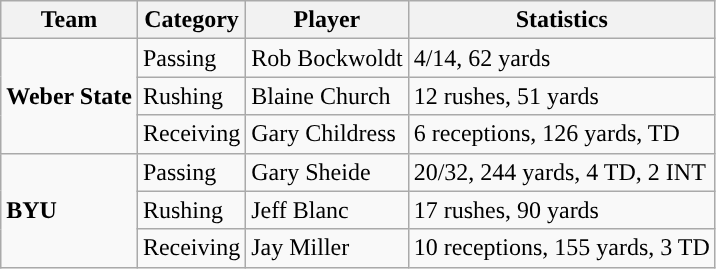<table class="wikitable" style="float: left;">
<tr>
<th>Team</th>
<th>Category</th>
<th>Player</th>
<th>Statistics</th>
</tr>
<tr>
<td rowspan=3><strong>Weber State</strong></td>
<td>Passing</td>
<td>Rob Bockwoldt</td>
<td>4/14, 62 yards</td>
</tr>
<tr>
<td>Rushing</td>
<td>Blaine Church</td>
<td>12 rushes, 51 yards</td>
</tr>
<tr>
<td>Receiving</td>
<td>Gary Childress</td>
<td>6 receptions, 126 yards, TD</td>
</tr>
<tr>
<td rowspan=3><strong>BYU</strong></td>
<td>Passing</td>
<td>Gary Sheide</td>
<td>20/32, 244 yards, 4 TD, 2 INT</td>
</tr>
<tr>
<td>Rushing</td>
<td>Jeff Blanc</td>
<td>17 rushes, 90 yards</td>
</tr>
<tr>
<td>Receiving</td>
<td>Jay Miller</td>
<td>10 receptions, 155 yards, 3 TD</td>
</tr>
</table>
